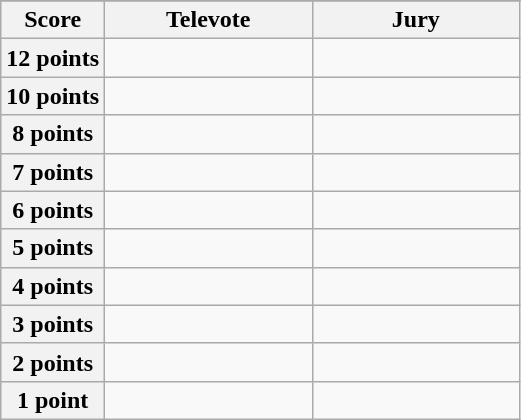<table class="wikitable">
<tr>
</tr>
<tr>
<th scope="col" width="20%">Score</th>
<th scope="col" width="40%">Televote</th>
<th scope="col" width="40%">Jury</th>
</tr>
<tr>
<th scope="row">12 points</th>
<td></td>
<td></td>
</tr>
<tr>
<th scope="row">10 points</th>
<td></td>
<td></td>
</tr>
<tr>
<th scope="row">8 points</th>
<td></td>
<td></td>
</tr>
<tr>
<th scope="row">7 points</th>
<td></td>
<td></td>
</tr>
<tr>
<th scope="row">6 points</th>
<td></td>
<td></td>
</tr>
<tr>
<th scope="row">5 points</th>
<td></td>
<td></td>
</tr>
<tr>
<th scope="row">4 points</th>
<td></td>
<td></td>
</tr>
<tr>
<th scope="row">3 points</th>
<td></td>
<td></td>
</tr>
<tr>
<th scope="row">2 points</th>
<td></td>
<td></td>
</tr>
<tr>
<th scope="row">1 point</th>
<td></td>
<td></td>
</tr>
</table>
